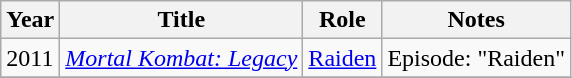<table class="wikitable">
<tr>
<th>Year</th>
<th>Title</th>
<th>Role</th>
<th>Notes</th>
</tr>
<tr>
<td>2011</td>
<td><em><a href='#'>Mortal Kombat: Legacy</a></em></td>
<td><a href='#'>Raiden</a></td>
<td>Episode: "Raiden"</td>
</tr>
<tr>
</tr>
</table>
